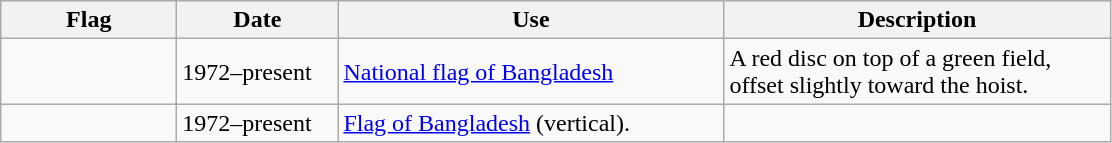<table class="wikitable">
<tr style="background:#efefef;">
<th style="width:110px;">Flag</th>
<th style="width:100px;">Date</th>
<th style="width:250px;">Use</th>
<th style="width:250px;">Description</th>
</tr>
<tr>
<td></td>
<td>1972–present</td>
<td><a href='#'>National flag of Bangladesh</a></td>
<td>A red disc on top of a green field, offset slightly toward the hoist.</td>
</tr>
<tr>
<td></td>
<td>1972–present</td>
<td><a href='#'>Flag of Bangladesh</a> (vertical).</td>
<td></td>
</tr>
</table>
